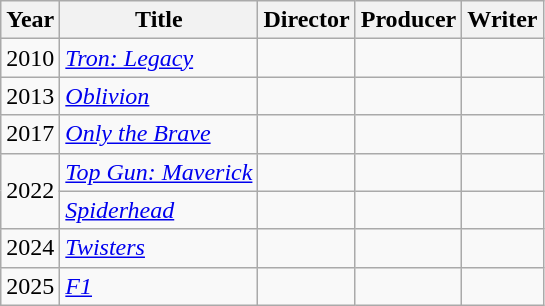<table Class="wikitable">
<tr>
<th>Year</th>
<th>Title</th>
<th>Director</th>
<th>Producer</th>
<th>Writer</th>
</tr>
<tr>
<td>2010</td>
<td><em><a href='#'>Tron: Legacy</a></em></td>
<td></td>
<td></td>
<td></td>
</tr>
<tr>
<td>2013</td>
<td><em><a href='#'>Oblivion</a></em></td>
<td></td>
<td></td>
<td></td>
</tr>
<tr>
<td>2017</td>
<td><em><a href='#'>Only the Brave</a></em></td>
<td></td>
<td></td>
<td></td>
</tr>
<tr>
<td rowspan=2>2022</td>
<td><em><a href='#'>Top Gun: Maverick</a></em></td>
<td></td>
<td></td>
<td></td>
</tr>
<tr>
<td><em><a href='#'>Spiderhead</a></em></td>
<td></td>
<td></td>
<td></td>
</tr>
<tr>
<td>2024</td>
<td><em><a href='#'>Twisters</a></em></td>
<td></td>
<td></td>
<td></td>
</tr>
<tr>
<td>2025</td>
<td><em><a href='#'>F1</a></em></td>
<td></td>
<td></td>
<td></td>
</tr>
</table>
